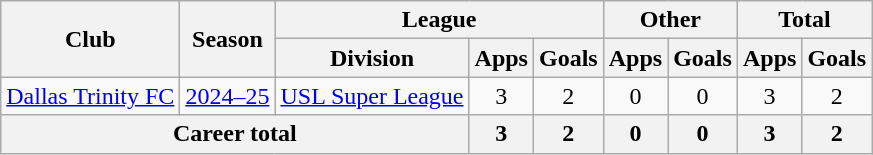<table class="wikitable" style="text-align:center">
<tr>
<th rowspan="2">Club</th>
<th rowspan="2">Season</th>
<th colspan="3">League</th>
<th colspan="2">Other</th>
<th colspan="2">Total</th>
</tr>
<tr>
<th>Division</th>
<th>Apps</th>
<th>Goals</th>
<th>Apps</th>
<th>Goals</th>
<th>Apps</th>
<th>Goals</th>
</tr>
<tr>
<td><a href='#'>Dallas Trinity FC</a></td>
<td><a href='#'>2024–25</a></td>
<td><a href='#'>USL Super League</a></td>
<td>3</td>
<td>2</td>
<td>0</td>
<td>0</td>
<td>3</td>
<td>2</td>
</tr>
<tr>
<th colspan="3">Career total</th>
<th>3</th>
<th>2</th>
<th>0</th>
<th>0</th>
<th>3</th>
<th>2</th>
</tr>
</table>
